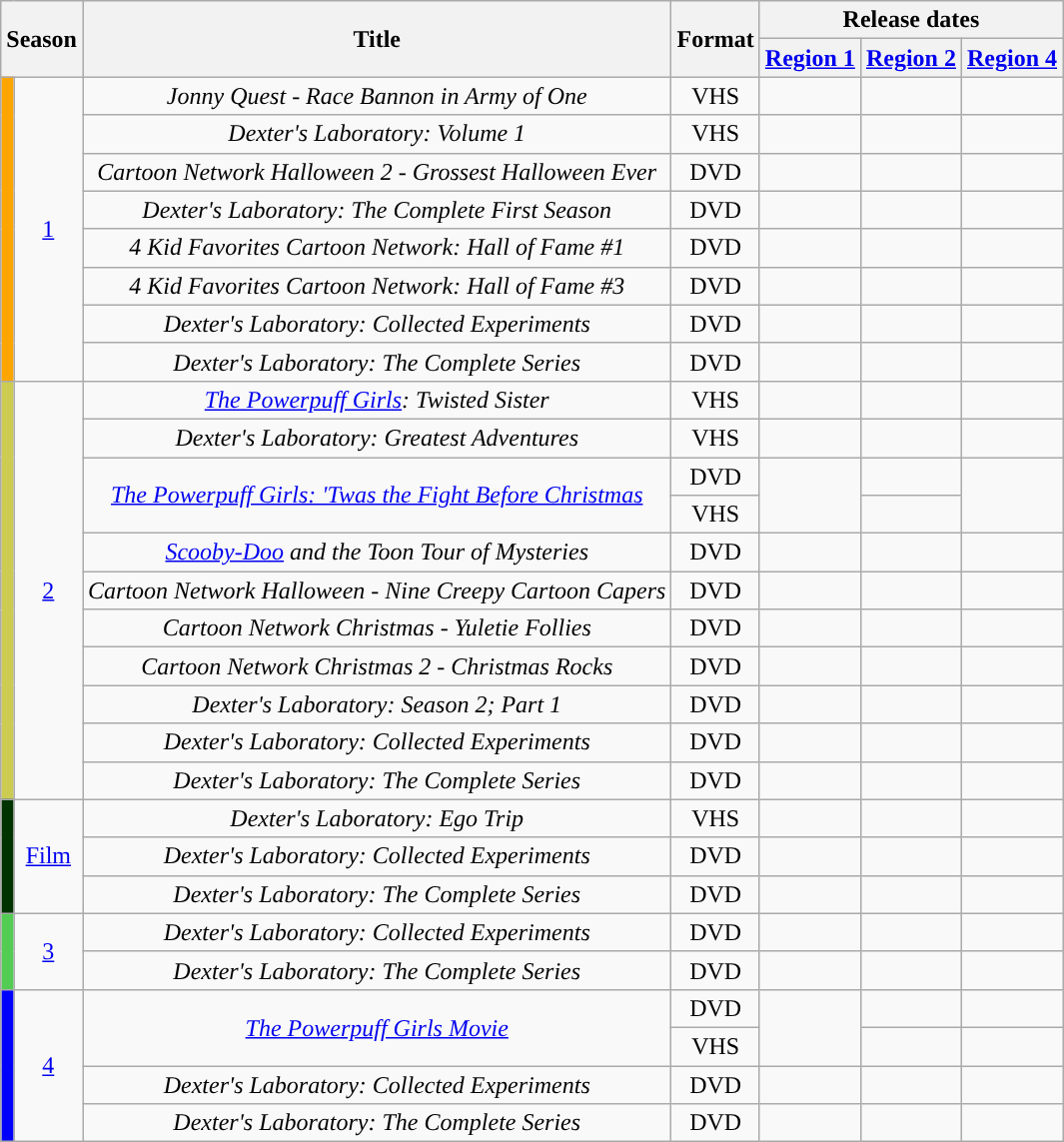<table class="wikitable sortable" style="text-align: center">
<tr>
<th colspan=2 rowspan=2>Season</th>
<th rowspan=2>Title</th>
<th rowspan=2>Format</th>
<th colspan=3>Release dates</th>
</tr>
<tr>
<th><a href='#'>Region 1</a></th>
<th><a href='#'>Region 2</a></th>
<th><a href='#'>Region 4</a></th>
</tr>
<tr>
<th rowspan="8" style="background:orange;"></th>
<td rowspan="8"><a href='#'>1</a></td>
<td><em>Jonny Quest - Race Bannon in Army of One</em></td>
<td>VHS</td>
<td></td>
<td></td>
<td></td>
</tr>
<tr>
<td><em>Dexter's Laboratory: Volume 1</em></td>
<td>VHS</td>
<td></td>
<td></td>
<td></td>
</tr>
<tr>
<td><em>Cartoon Network Halloween 2 - Grossest Halloween Ever</em></td>
<td>DVD</td>
<td></td>
<td></td>
<td></td>
</tr>
<tr>
<td><em>Dexter's Laboratory: The Complete First Season</em></td>
<td>DVD</td>
<td></td>
<td></td>
<td></td>
</tr>
<tr>
<td><em>4 Kid Favorites Cartoon Network: Hall of Fame #1</em></td>
<td>DVD</td>
<td></td>
<td></td>
<td></td>
</tr>
<tr>
<td><em>4 Kid Favorites Cartoon Network: Hall of Fame #3</em></td>
<td>DVD</td>
<td></td>
<td></td>
<td></td>
</tr>
<tr>
<td><em>Dexter's Laboratory: Collected Experiments</em></td>
<td>DVD</td>
<td></td>
<td></td>
<td></td>
</tr>
<tr>
<td><em>Dexter's Laboratory: The Complete Series</em></td>
<td>DVD</td>
<td></td>
<td></td>
<td></td>
</tr>
<tr>
<th rowspan=11 style="background:#CCCC52"></th>
<td rowspan=11><a href='#'>2</a></td>
<td><em><a href='#'>The Powerpuff Girls</a>: Twisted Sister</em></td>
<td>VHS</td>
<td></td>
<td></td>
<td></td>
</tr>
<tr>
<td><em>Dexter's Laboratory: Greatest Adventures</em></td>
<td>VHS</td>
<td></td>
<td></td>
<td></td>
</tr>
<tr>
<td rowspan=2><em><a href='#'>The Powerpuff Girls: 'Twas the Fight Before Christmas</a></em></td>
<td>DVD</td>
<td rowspan=2></td>
<td></td>
<td rowspan=2></td>
</tr>
<tr>
<td>VHS</td>
<td></td>
</tr>
<tr>
<td><em><a href='#'>Scooby-Doo</a> and the Toon Tour of Mysteries</em></td>
<td>DVD</td>
<td></td>
<td></td>
<td></td>
</tr>
<tr>
<td><em>Cartoon Network Halloween - Nine Creepy Cartoon Capers</em></td>
<td>DVD</td>
<td></td>
<td></td>
<td></td>
</tr>
<tr>
<td><em>Cartoon Network Christmas - Yuletie Follies</em></td>
<td>DVD</td>
<td></td>
<td></td>
<td></td>
</tr>
<tr>
<td><em>Cartoon Network Christmas 2 - Christmas Rocks</em></td>
<td>DVD</td>
<td></td>
<td></td>
<td></td>
</tr>
<tr>
<td><em>Dexter's Laboratory: Season 2; Part 1</em></td>
<td>DVD</td>
<td></td>
<td></td>
<td></td>
</tr>
<tr>
<td><em>Dexter's Laboratory: Collected Experiments</em></td>
<td>DVD</td>
<td></td>
<td></td>
<td></td>
</tr>
<tr>
<td><em>Dexter's Laboratory: The Complete Series</em></td>
<td>DVD</td>
<td></td>
<td></td>
<td></td>
</tr>
<tr>
<th rowspan=3 style="background:#030"></th>
<td rowspan=3><a href='#'>Film</a></td>
<td><em>Dexter's Laboratory: Ego Trip</em></td>
<td>VHS</td>
<td></td>
<td></td>
<td></td>
</tr>
<tr>
<td><em>Dexter's Laboratory: Collected Experiments</em></td>
<td>DVD</td>
<td></td>
<td></td>
<td></td>
</tr>
<tr>
<td><em>Dexter's Laboratory: The Complete Series</em></td>
<td>DVD</td>
<td></td>
<td></td>
<td></td>
</tr>
<tr>
<th rowspan=2 style="background:#52CC52"></th>
<td rowspan=2><a href='#'>3</a></td>
<td><em>Dexter's Laboratory: Collected Experiments</em></td>
<td>DVD</td>
<td></td>
<td></td>
<td></td>
</tr>
<tr>
<td><em>Dexter's Laboratory: The Complete Series</em></td>
<td>DVD</td>
<td></td>
<td></td>
<td></td>
</tr>
<tr>
<th rowspan=4 style="background:#00f"></th>
<td rowspan=4><a href='#'>4</a></td>
<td rowspan=2><em><a href='#'>The Powerpuff Girls Movie</a></em></td>
<td>DVD</td>
<td rowspan=2></td>
<td></td>
<td></td>
</tr>
<tr>
<td>VHS</td>
<td></td>
<td></td>
</tr>
<tr>
<td><em>Dexter's Laboratory: Collected Experiments</em></td>
<td>DVD</td>
<td></td>
<td></td>
<td></td>
</tr>
<tr>
<td><em>Dexter's Laboratory: The Complete Series</em></td>
<td>DVD</td>
<td></td>
<td></td>
<td></td>
</tr>
</table>
